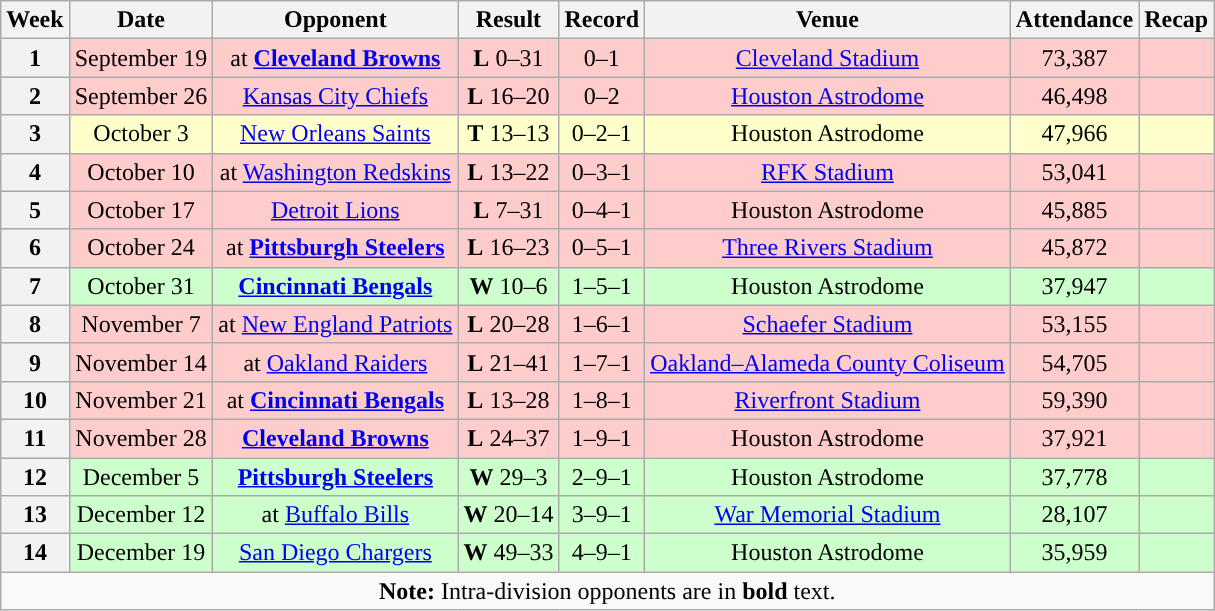<table class="wikitable" style="text-align:center">
<tr>
<th>Week</th>
<th>Date</th>
<th>Opponent</th>
<th>Result</th>
<th>Record</th>
<th>Venue</th>
<th>Attendance</th>
<th>Recap</th>
</tr>
<tr style="background:#fcc">
<th>1</th>
<td>September 19</td>
<td>at <strong><a href='#'>Cleveland Browns</a></strong></td>
<td><strong>L</strong> 0–31</td>
<td>0–1</td>
<td><a href='#'>Cleveland Stadium</a></td>
<td>73,387</td>
<td></td>
</tr>
<tr style="background:#fcc">
<th>2</th>
<td>September 26</td>
<td><a href='#'>Kansas City Chiefs</a></td>
<td><strong>L</strong> 16–20</td>
<td>0–2</td>
<td><a href='#'>Houston Astrodome</a></td>
<td>46,498</td>
<td></td>
</tr>
<tr style="background:#ffc">
<th>3</th>
<td>October 3</td>
<td><a href='#'>New Orleans Saints</a></td>
<td><strong>T</strong> 13–13</td>
<td>0–2–1</td>
<td>Houston Astrodome</td>
<td>47,966</td>
<td></td>
</tr>
<tr style="background:#fcc">
<th>4</th>
<td>October 10</td>
<td>at <a href='#'>Washington Redskins</a></td>
<td><strong>L</strong> 13–22</td>
<td>0–3–1</td>
<td><a href='#'>RFK Stadium</a></td>
<td>53,041</td>
<td></td>
</tr>
<tr style="background:#fcc">
<th>5</th>
<td>October 17</td>
<td><a href='#'>Detroit Lions</a></td>
<td><strong>L</strong> 7–31</td>
<td>0–4–1</td>
<td>Houston Astrodome</td>
<td>45,885</td>
<td></td>
</tr>
<tr style="background:#fcc">
<th>6</th>
<td>October 24</td>
<td>at <strong><a href='#'>Pittsburgh Steelers</a></strong></td>
<td><strong>L</strong> 16–23</td>
<td>0–5–1</td>
<td><a href='#'>Three Rivers Stadium</a></td>
<td>45,872</td>
<td></td>
</tr>
<tr style="background:#cfc">
<th>7</th>
<td>October 31</td>
<td><strong><a href='#'>Cincinnati Bengals</a></strong></td>
<td><strong>W</strong> 10–6</td>
<td>1–5–1</td>
<td>Houston Astrodome</td>
<td>37,947</td>
<td></td>
</tr>
<tr style="background:#fcc">
<th>8</th>
<td>November 7</td>
<td>at <a href='#'>New England Patriots</a></td>
<td><strong>L</strong> 20–28</td>
<td>1–6–1</td>
<td><a href='#'>Schaefer Stadium</a></td>
<td>53,155</td>
<td></td>
</tr>
<tr style="background:#fcc">
<th>9</th>
<td>November 14</td>
<td>at <a href='#'>Oakland Raiders</a></td>
<td><strong>L</strong> 21–41</td>
<td>1–7–1</td>
<td><a href='#'>Oakland–Alameda County Coliseum</a></td>
<td>54,705</td>
<td></td>
</tr>
<tr style="background:#fcc">
<th>10</th>
<td>November 21</td>
<td>at <strong><a href='#'>Cincinnati Bengals</a></strong></td>
<td><strong>L</strong> 13–28</td>
<td>1–8–1</td>
<td><a href='#'>Riverfront Stadium</a></td>
<td>59,390</td>
<td></td>
</tr>
<tr style="background:#fcc">
<th>11</th>
<td>November 28</td>
<td><strong><a href='#'>Cleveland Browns</a></strong></td>
<td><strong>L</strong> 24–37</td>
<td>1–9–1</td>
<td>Houston Astrodome</td>
<td>37,921</td>
<td></td>
</tr>
<tr style="background:#cfc">
<th>12</th>
<td>December 5</td>
<td><strong><a href='#'>Pittsburgh Steelers</a></strong></td>
<td><strong>W</strong> 29–3</td>
<td>2–9–1</td>
<td>Houston Astrodome</td>
<td>37,778</td>
<td></td>
</tr>
<tr style="background:#cfc">
<th>13</th>
<td>December 12</td>
<td>at <a href='#'>Buffalo Bills</a></td>
<td><strong>W</strong> 20–14</td>
<td>3–9–1</td>
<td><a href='#'>War Memorial Stadium</a></td>
<td>28,107</td>
<td></td>
</tr>
<tr style="background:#cfc">
<th>14</th>
<td>December 19</td>
<td><a href='#'>San Diego Chargers</a></td>
<td><strong>W</strong> 49–33</td>
<td>4–9–1</td>
<td>Houston Astrodome</td>
<td>35,959</td>
<td></td>
</tr>
<tr>
<td colspan="8"><strong>Note:</strong> Intra-division opponents are in <strong>bold</strong> text.</td>
</tr>
</table>
